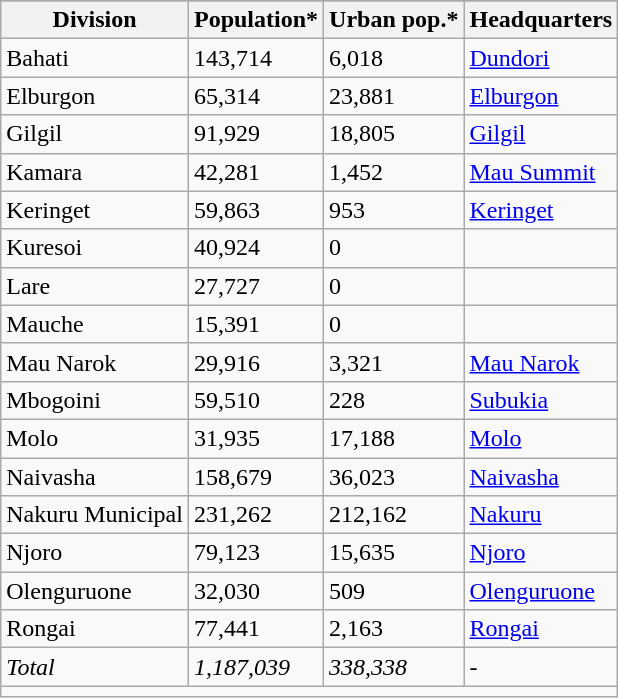<table class="wikitable">
<tr>
</tr>
<tr>
<th>Division</th>
<th>Population*</th>
<th>Urban pop.*</th>
<th>Headquarters</th>
</tr>
<tr>
<td>Bahati</td>
<td>143,714</td>
<td>6,018</td>
<td><a href='#'>Dundori</a></td>
</tr>
<tr>
<td>Elburgon</td>
<td>65,314</td>
<td>23,881</td>
<td><a href='#'>Elburgon</a></td>
</tr>
<tr>
<td>Gilgil</td>
<td>91,929</td>
<td>18,805</td>
<td><a href='#'>Gilgil</a></td>
</tr>
<tr>
<td>Kamara</td>
<td>42,281</td>
<td>1,452</td>
<td><a href='#'>Mau Summit</a></td>
</tr>
<tr>
<td>Keringet</td>
<td>59,863</td>
<td>953</td>
<td><a href='#'>Keringet</a></td>
</tr>
<tr>
<td>Kuresoi</td>
<td>40,924</td>
<td>0</td>
<td></td>
</tr>
<tr>
<td>Lare</td>
<td>27,727</td>
<td>0</td>
<td></td>
</tr>
<tr>
<td>Mauche</td>
<td>15,391</td>
<td>0</td>
<td></td>
</tr>
<tr>
<td>Mau Narok</td>
<td>29,916</td>
<td>3,321</td>
<td><a href='#'>Mau Narok</a></td>
</tr>
<tr>
<td>Mbogoini</td>
<td>59,510</td>
<td>228</td>
<td><a href='#'>Subukia</a></td>
</tr>
<tr>
<td>Molo</td>
<td>31,935</td>
<td>17,188</td>
<td><a href='#'>Molo</a></td>
</tr>
<tr>
<td>Naivasha</td>
<td>158,679</td>
<td>36,023</td>
<td><a href='#'>Naivasha</a></td>
</tr>
<tr>
<td>Nakuru Municipal</td>
<td>231,262</td>
<td>212,162</td>
<td><a href='#'>Nakuru</a></td>
</tr>
<tr>
<td>Njoro</td>
<td>79,123</td>
<td>15,635</td>
<td><a href='#'>Njoro</a></td>
</tr>
<tr>
<td>Olenguruone</td>
<td>32,030</td>
<td>509</td>
<td><a href='#'>Olenguruone</a></td>
</tr>
<tr>
<td>Rongai</td>
<td>77,441</td>
<td>2,163</td>
<td><a href='#'>Rongai</a></td>
</tr>
<tr>
<td><em>Total</em></td>
<td><em>1,187,039</em></td>
<td><em>338,338</em></td>
<td>-</td>
</tr>
<tr>
<td colspan=4></td>
</tr>
</table>
